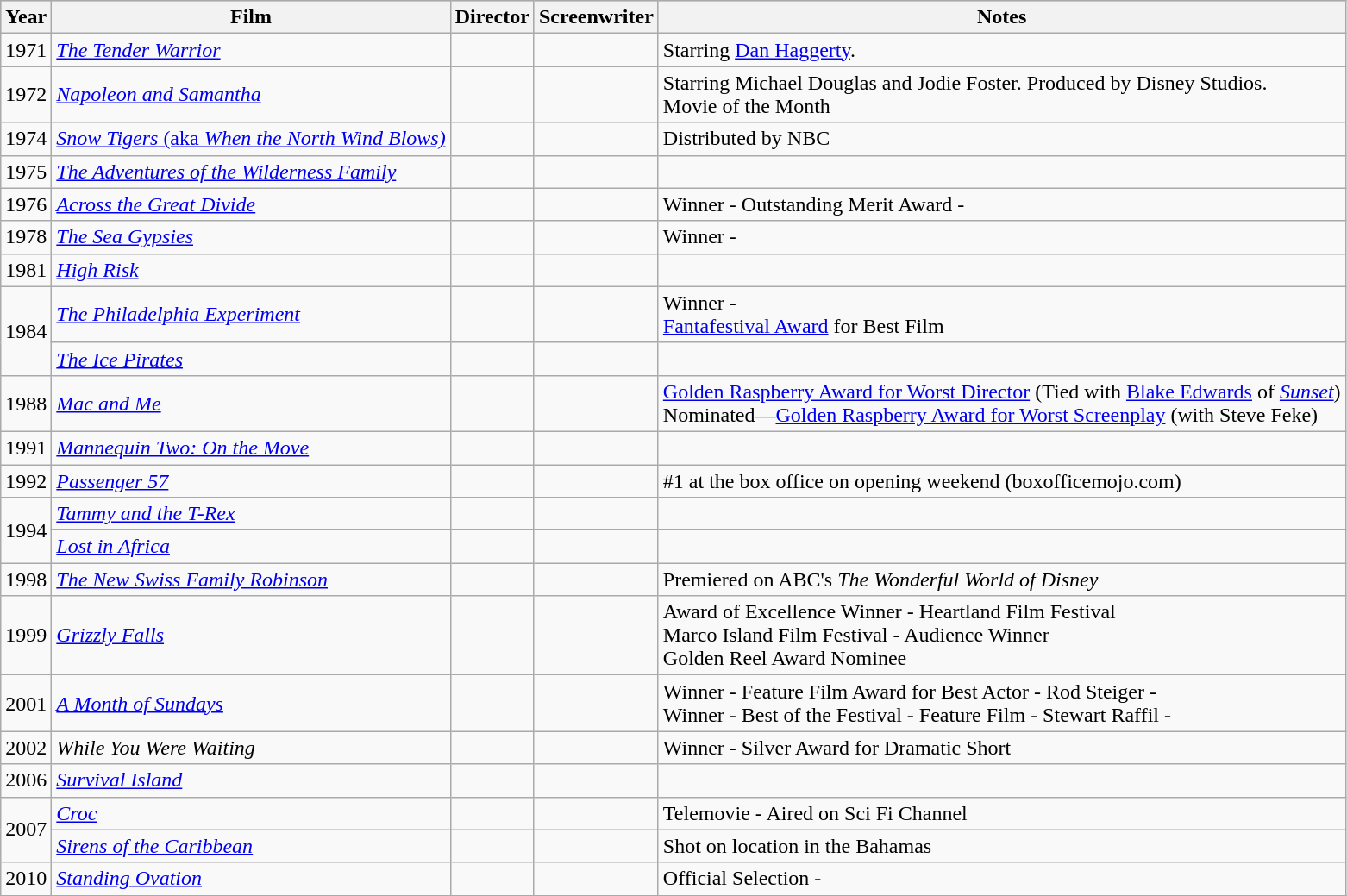<table class="wikitable">
<tr style="background:#b0c4de; text-align:center;">
<th>Year</th>
<th>Film</th>
<th>Director</th>
<th>Screenwriter</th>
<th>Notes</th>
</tr>
<tr>
<td>1971</td>
<td><em><a href='#'>The Tender Warrior</a></em></td>
<td></td>
<td></td>
<td>Starring <a href='#'>Dan Haggerty</a>.</td>
</tr>
<tr>
<td>1972</td>
<td><em><a href='#'>Napoleon and Samantha</a></em></td>
<td></td>
<td></td>
<td>Starring Michael Douglas and Jodie Foster. Produced by Disney Studios.<br> Movie of the Month</td>
</tr>
<tr>
<td>1974</td>
<td><a href='#'><em>Snow Tigers</em> (aka <em>When the North Wind Blows)</em></a></td>
<td></td>
<td></td>
<td>Distributed by NBC</td>
</tr>
<tr>
<td>1975</td>
<td><em><a href='#'>The Adventures of the Wilderness Family</a></em></td>
<td></td>
<td></td>
<td></td>
</tr>
<tr>
<td>1976</td>
<td><em><a href='#'>Across the Great Divide</a></em></td>
<td></td>
<td></td>
<td>Winner - Outstanding Merit Award - </td>
</tr>
<tr>
<td>1978</td>
<td><em><a href='#'>The Sea Gypsies</a></em></td>
<td></td>
<td></td>
<td>Winner - </td>
</tr>
<tr>
<td>1981</td>
<td><em><a href='#'>High Risk</a></em></td>
<td></td>
<td></td>
<td></td>
</tr>
<tr>
<td rowspan=2>1984</td>
<td><em><a href='#'>The Philadelphia Experiment</a></em></td>
<td></td>
<td></td>
<td>Winner - <br><a href='#'>Fantafestival Award</a> for Best Film</td>
</tr>
<tr>
<td><em><a href='#'>The Ice Pirates</a></em></td>
<td></td>
<td></td>
<td></td>
</tr>
<tr>
<td>1988</td>
<td><em><a href='#'>Mac and Me</a></em></td>
<td></td>
<td></td>
<td><a href='#'>Golden Raspberry Award for Worst Director</a> (Tied with <a href='#'>Blake Edwards</a> of <em><a href='#'>Sunset</a></em>)<br>Nominated—<a href='#'>Golden Raspberry Award for Worst Screenplay</a> (with Steve Feke)</td>
</tr>
<tr>
<td>1991</td>
<td><em><a href='#'>Mannequin Two: On the Move</a></em></td>
<td></td>
<td></td>
<td></td>
</tr>
<tr>
<td>1992</td>
<td><em><a href='#'>Passenger 57</a></em></td>
<td></td>
<td></td>
<td>#1 at the box office on opening weekend (boxofficemojo.com)</td>
</tr>
<tr>
<td rowspan="2">1994</td>
<td><em><a href='#'>Tammy and the T-Rex</a></em></td>
<td></td>
<td></td>
<td></td>
</tr>
<tr>
<td><em><a href='#'>Lost in Africa</a></em></td>
<td></td>
<td></td>
<td></td>
</tr>
<tr>
<td>1998</td>
<td><em><a href='#'>The New Swiss Family Robinson</a></em></td>
<td></td>
<td></td>
<td>Premiered on ABC's <em>The Wonderful World of Disney</em></td>
</tr>
<tr>
<td>1999</td>
<td><em><a href='#'>Grizzly Falls</a></em></td>
<td></td>
<td></td>
<td>Award of Excellence Winner - Heartland Film Festival<br>Marco Island Film Festival - Audience Winner<br>Golden Reel Award Nominee</td>
</tr>
<tr>
<td>2001</td>
<td><em><a href='#'>A Month of Sundays</a></em></td>
<td></td>
<td></td>
<td>Winner - Feature Film Award for Best Actor - Rod Steiger - <br>Winner - Best of the Festival - Feature Film - Stewart Raffil - </td>
</tr>
<tr>
<td>2002</td>
<td><em>While You Were Waiting</em></td>
<td></td>
<td></td>
<td>Winner - Silver Award for Dramatic Short </td>
</tr>
<tr>
<td>2006</td>
<td><em><a href='#'>Survival Island</a></em></td>
<td></td>
<td></td>
<td></td>
</tr>
<tr>
<td rowspan=2>2007</td>
<td><em><a href='#'>Croc</a></em></td>
<td></td>
<td></td>
<td>Telemovie - Aired on Sci Fi Channel</td>
</tr>
<tr>
<td><em><a href='#'>Sirens of the Caribbean</a></em></td>
<td></td>
<td></td>
<td>Shot on location in the Bahamas</td>
</tr>
<tr>
<td>2010</td>
<td><em><a href='#'>Standing Ovation</a></em></td>
<td></td>
<td></td>
<td>Official Selection - </td>
</tr>
<tr>
</tr>
</table>
